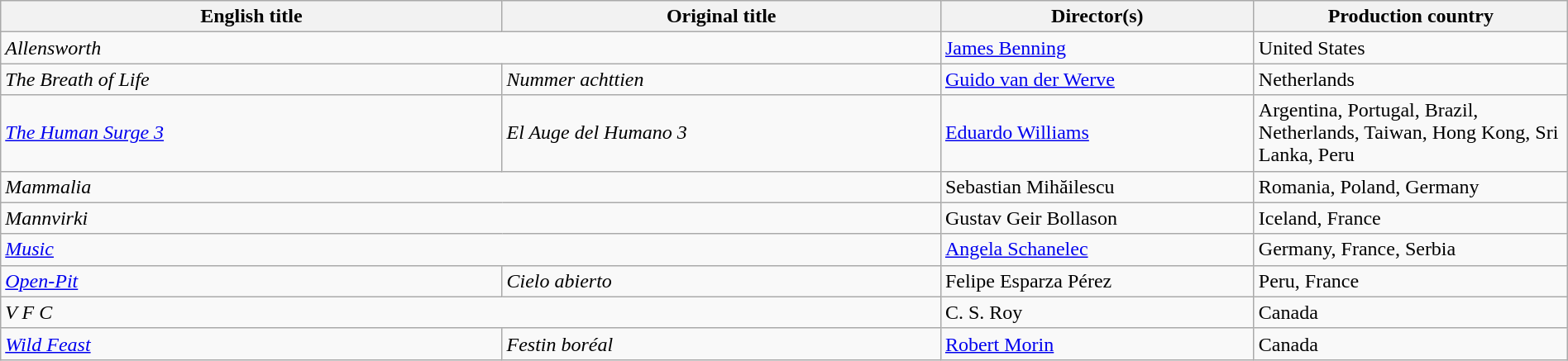<table class="wikitable" width=100%>
<tr>
<th scope="col" width="32%">English title</th>
<th scope="col" width="28%">Original title</th>
<th scope="col" width="20%">Director(s)</th>
<th scope="col" width="20%">Production country</th>
</tr>
<tr>
<td colspan=2><em>Allensworth</em></td>
<td><a href='#'>James Benning</a></td>
<td>United States</td>
</tr>
<tr>
<td><em>The Breath of Life</em></td>
<td><em>Nummer achttien</em></td>
<td><a href='#'>Guido van der Werve</a></td>
<td>Netherlands</td>
</tr>
<tr>
<td><em><a href='#'>The Human Surge 3</a></em></td>
<td><em>El Auge del Humano 3</em></td>
<td><a href='#'>Eduardo Williams</a></td>
<td>Argentina, Portugal, Brazil, Netherlands, Taiwan, Hong Kong, Sri Lanka, Peru</td>
</tr>
<tr>
<td colspan=2><em>Mammalia</em></td>
<td>Sebastian Mihăilescu</td>
<td>Romania, Poland, Germany</td>
</tr>
<tr>
<td colspan=2><em>Mannvirki</em></td>
<td>Gustav Geir Bollason</td>
<td>Iceland, France</td>
</tr>
<tr>
<td colspan=2><em><a href='#'>Music</a></em></td>
<td><a href='#'>Angela Schanelec</a></td>
<td>Germany, France, Serbia</td>
</tr>
<tr>
<td><em><a href='#'>Open-Pit</a></em></td>
<td><em>Cielo abierto</em></td>
<td>Felipe Esparza Pérez</td>
<td>Peru, France</td>
</tr>
<tr>
<td colspan=2><em>V F C</em></td>
<td>C. S. Roy</td>
<td>Canada</td>
</tr>
<tr>
<td><em><a href='#'>Wild Feast</a></em></td>
<td><em>Festin boréal</em></td>
<td><a href='#'>Robert Morin</a></td>
<td>Canada</td>
</tr>
</table>
